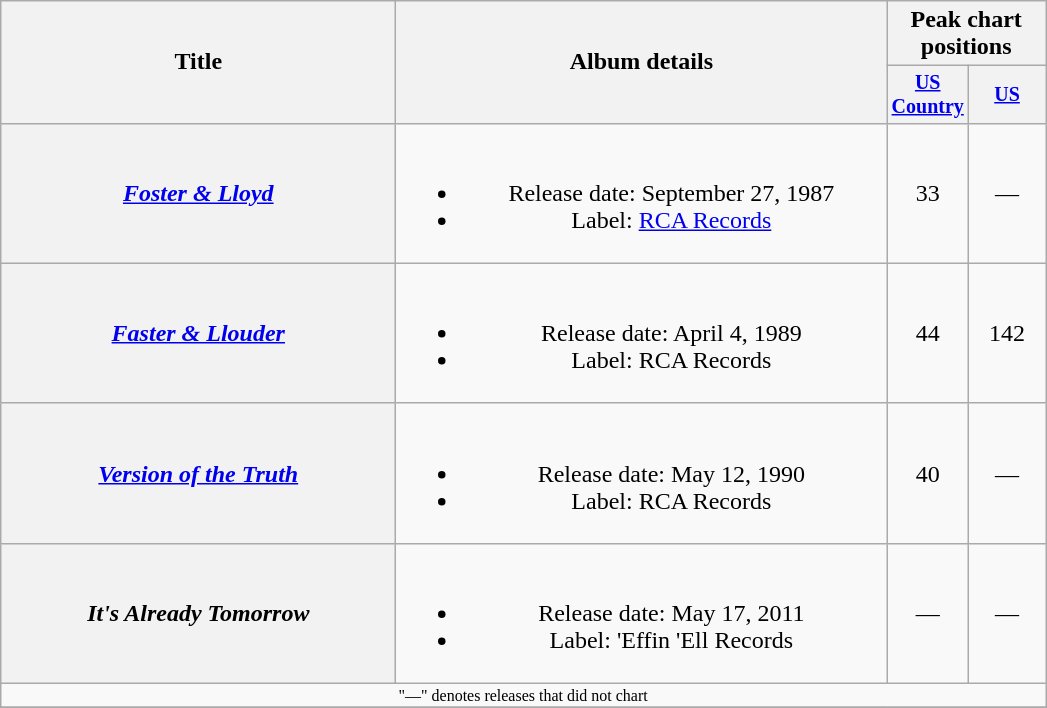<table class="wikitable plainrowheaders" style="text-align:center;">
<tr>
<th rowspan="2" style="width:16em;">Title</th>
<th rowspan="2" style="width:20em;">Album details</th>
<th colspan="2">Peak chart<br>positions</th>
</tr>
<tr style="font-size:smaller;">
<th width="45"><a href='#'>US Country</a></th>
<th width="45"><a href='#'>US</a></th>
</tr>
<tr>
<th scope="row"><em><a href='#'>Foster & Lloyd</a></em></th>
<td><br><ul><li>Release date: September 27, 1987</li><li>Label: <a href='#'>RCA Records</a></li></ul></td>
<td>33</td>
<td>—</td>
</tr>
<tr>
<th scope="row"><em><a href='#'>Faster & Llouder</a></em></th>
<td><br><ul><li>Release date: April 4, 1989</li><li>Label: RCA Records</li></ul></td>
<td>44</td>
<td>142</td>
</tr>
<tr>
<th scope="row"><em><a href='#'>Version of the Truth</a></em></th>
<td><br><ul><li>Release date: May 12, 1990</li><li>Label: RCA Records</li></ul></td>
<td>40</td>
<td>—</td>
</tr>
<tr>
<th scope="row"><em>It's Already Tomorrow</em></th>
<td><br><ul><li>Release date: May 17, 2011</li><li>Label: 'Effin 'Ell Records</li></ul></td>
<td>—</td>
<td>—</td>
</tr>
<tr>
<td colspan="4" style="font-size:8pt">"—" denotes releases that did not chart</td>
</tr>
<tr>
</tr>
</table>
